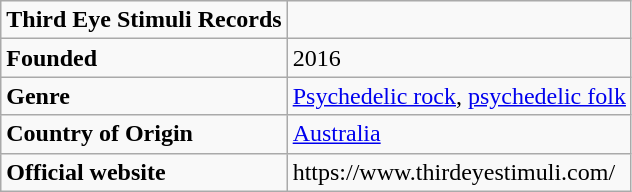<table class="wikitable">
<tr>
<td><strong>Third Eye Stimuli Records</strong></td>
<td></td>
</tr>
<tr>
<td><strong>Founded</strong></td>
<td>2016</td>
</tr>
<tr>
<td><strong>Genre</strong></td>
<td><a href='#'>Psychedelic rock</a>, <a href='#'>psychedelic folk</a></td>
</tr>
<tr>
<td><strong>Country of Origin</strong></td>
<td><a href='#'>Australia</a></td>
</tr>
<tr>
<td><strong>Official website</strong></td>
<td>https://www.thirdeyestimuli.com/</td>
</tr>
</table>
